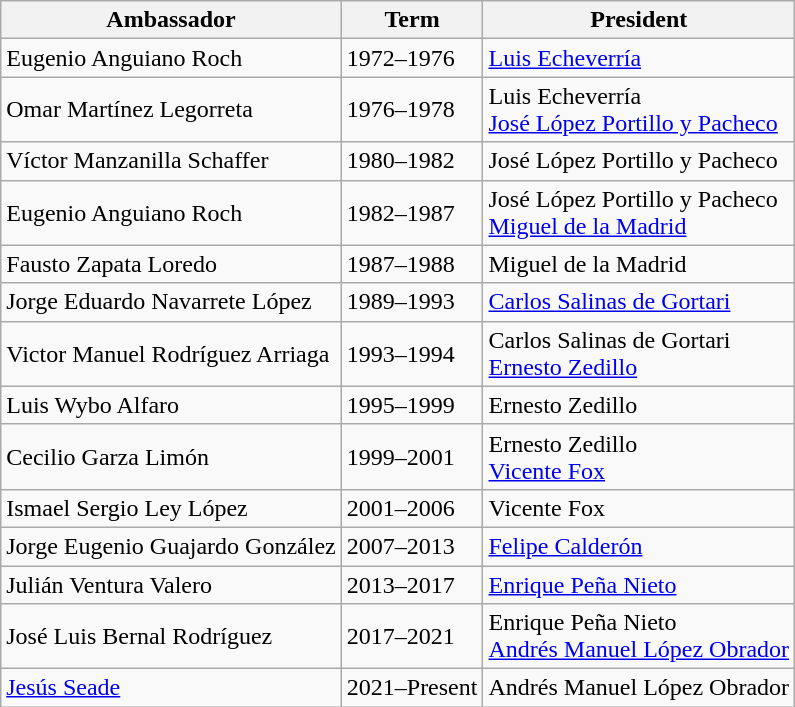<table class="wikitable">
<tr>
<th>Ambassador</th>
<th>Term</th>
<th>President</th>
</tr>
<tr>
<td>Eugenio Anguiano Roch</td>
<td>1972–1976</td>
<td><a href='#'>Luis Echeverría</a></td>
</tr>
<tr>
<td>Omar Martínez Legorreta</td>
<td>1976–1978</td>
<td>Luis Echeverría <br> <a href='#'>José López Portillo y Pacheco</a></td>
</tr>
<tr>
<td>Víctor Manzanilla Schaffer</td>
<td>1980–1982</td>
<td>José López Portillo y Pacheco</td>
</tr>
<tr>
<td>Eugenio Anguiano Roch</td>
<td>1982–1987</td>
<td>José López Portillo y Pacheco <br> <a href='#'>Miguel de la Madrid</a></td>
</tr>
<tr>
<td>Fausto Zapata Loredo</td>
<td>1987–1988</td>
<td>Miguel de la Madrid</td>
</tr>
<tr>
<td>Jorge Eduardo Navarrete López</td>
<td>1989–1993</td>
<td><a href='#'>Carlos Salinas de Gortari</a></td>
</tr>
<tr>
<td>Victor Manuel Rodríguez Arriaga</td>
<td>1993–1994</td>
<td>Carlos Salinas de Gortari <br> <a href='#'>Ernesto Zedillo</a></td>
</tr>
<tr>
<td>Luis Wybo Alfaro</td>
<td>1995–1999</td>
<td>Ernesto Zedillo</td>
</tr>
<tr>
<td>Cecilio Garza Limón</td>
<td>1999–2001</td>
<td>Ernesto Zedillo <br> <a href='#'>Vicente Fox</a></td>
</tr>
<tr>
<td>Ismael Sergio Ley López</td>
<td>2001–2006</td>
<td>Vicente Fox</td>
</tr>
<tr>
<td>Jorge Eugenio Guajardo González</td>
<td>2007–2013</td>
<td><a href='#'>Felipe Calderón</a></td>
</tr>
<tr>
<td>Julián Ventura Valero</td>
<td>2013–2017</td>
<td><a href='#'>Enrique Peña Nieto</a></td>
</tr>
<tr>
<td>José Luis Bernal Rodríguez</td>
<td>2017–2021</td>
<td>Enrique Peña Nieto <br> <a href='#'>Andrés Manuel López Obrador</a></td>
</tr>
<tr>
<td><a href='#'>Jesús Seade</a></td>
<td>2021–Present</td>
<td>Andrés Manuel López Obrador</td>
</tr>
</table>
